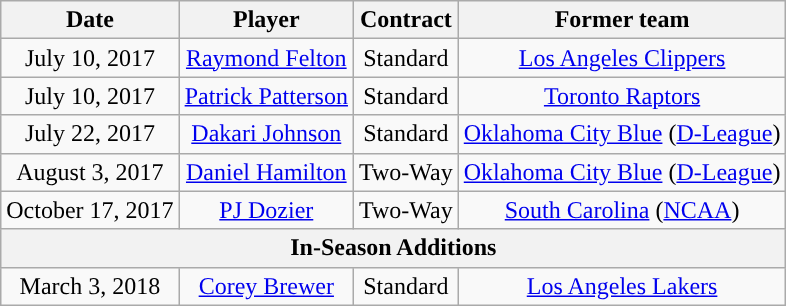<table class="wikitable" style="text-align: center">
<tr>
<th>Date</th>
<th>Player</th>
<th>Contract</th>
<th>Former team</th>
</tr>
<tr style="text-align: center">
<td>July 10, 2017</td>
<td><a href='#'>Raymond Felton</a></td>
<td>Standard</td>
<td><a href='#'>Los Angeles Clippers</a></td>
</tr>
<tr style="text-align: center">
<td>July 10, 2017</td>
<td><a href='#'>Patrick Patterson</a></td>
<td>Standard</td>
<td><a href='#'>Toronto Raptors</a></td>
</tr>
<tr style="text-align: center">
<td>July 22, 2017</td>
<td><a href='#'>Dakari Johnson</a></td>
<td>Standard</td>
<td><a href='#'>Oklahoma City Blue</a> (<a href='#'>D-League</a>)</td>
</tr>
<tr style="text-align: center">
<td>August 3, 2017</td>
<td><a href='#'>Daniel Hamilton</a></td>
<td>Two-Way</td>
<td><a href='#'>Oklahoma City Blue</a> (<a href='#'>D-League</a>)</td>
</tr>
<tr style="text-align: center">
<td>October 17, 2017</td>
<td><a href='#'>PJ Dozier</a></td>
<td>Two-Way</td>
<td> <a href='#'>South Carolina</a> (<a href='#'>NCAA</a>)</td>
</tr>
<tr>
<th scope="row" colspan="6" style="text-align:center;”">In-Season Additions</th>
</tr>
<tr style="text-align: center">
<td>March 3, 2018</td>
<td><a href='#'>Corey Brewer</a></td>
<td>Standard</td>
<td><a href='#'>Los Angeles Lakers</a></td>
</tr>
</table>
